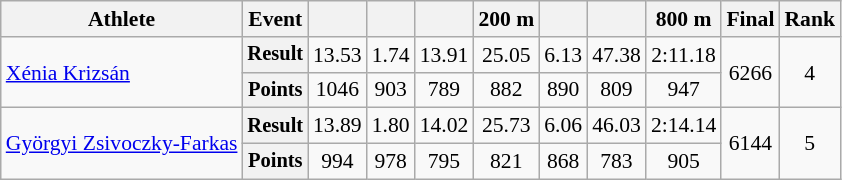<table class="wikitable" style="font-size:90%;">
<tr>
<th>Athlete</th>
<th>Event</th>
<th></th>
<th></th>
<th></th>
<th>200 m</th>
<th></th>
<th></th>
<th>800 m</th>
<th>Final</th>
<th>Rank</th>
</tr>
<tr align=center>
<td style="text-align:left;" rowspan="2"><a href='#'>Xénia Krizsán</a></td>
<th style="font-size:95%">Result</th>
<td>13.53</td>
<td>1.74</td>
<td>13.91 <strong></strong></td>
<td>25.05 <strong></strong></td>
<td>6.13</td>
<td>47.38</td>
<td>2:11.18</td>
<td rowspan="2">6266</td>
<td rowspan="2">4</td>
</tr>
<tr align=center>
<th style="font-size:95%">Points</th>
<td>1046</td>
<td>903</td>
<td>789</td>
<td>882</td>
<td>890</td>
<td>809</td>
<td>947</td>
</tr>
<tr align=center>
<td style="text-align:left;" rowspan="2"><a href='#'>Györgyi Zsivoczky-Farkas</a></td>
<th style="font-size:95%">Result</th>
<td>13.89 <strong></strong></td>
<td>1.80</td>
<td>14.02 <strong></strong></td>
<td>25.73</td>
<td>6.06 <strong></strong></td>
<td>46.03</td>
<td>2:14.14</td>
<td rowspan="2">6144</td>
<td rowspan="2">5</td>
</tr>
<tr align=center>
<th style="font-size:95%">Points</th>
<td>994</td>
<td>978</td>
<td>795</td>
<td>821</td>
<td>868</td>
<td>783</td>
<td>905</td>
</tr>
</table>
